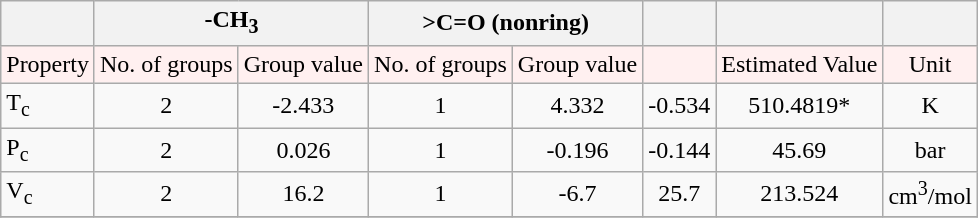<table class="wikitable" style="text-align: center;">
<tr>
<th></th>
<th colspan="2">-CH<sub>3</sub></th>
<th colspan="2">>C=O (nonring)</th>
<th></th>
<th></th>
<th></th>
</tr>
<tr bgcolor="#fff0f0">
<td>Property</td>
<td>No. of groups</td>
<td>Group value</td>
<td>No. of groups</td>
<td>Group value</td>
<td></td>
<td>Estimated Value</td>
<td>Unit</td>
</tr>
<tr>
<td style="text-align: left;">T<sub>c</sub></td>
<td>2</td>
<td>-2.433</td>
<td>1</td>
<td>4.332</td>
<td>-0.534</td>
<td>510.4819*</td>
<td>K</td>
</tr>
<tr>
<td style="text-align: left;">P<sub>c</sub></td>
<td>2</td>
<td>0.026</td>
<td>1</td>
<td>-0.196</td>
<td>-0.144</td>
<td>45.69</td>
<td>bar</td>
</tr>
<tr>
<td style="text-align: left;">V<sub>c</sub></td>
<td>2</td>
<td>16.2</td>
<td>1</td>
<td>-6.7</td>
<td>25.7</td>
<td>213.524</td>
<td>cm<sup>3</sup>/mol</td>
</tr>
<tr>
</tr>
</table>
